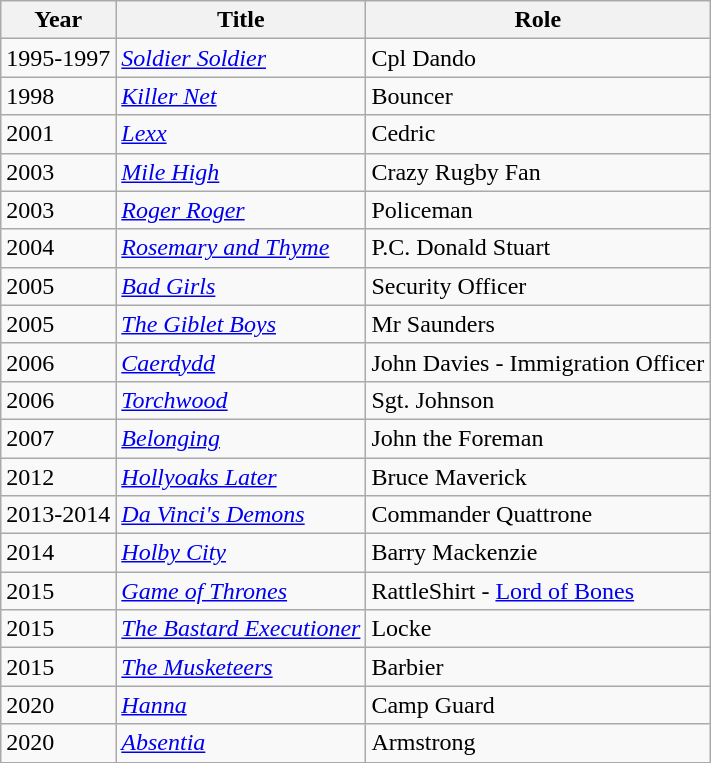<table class="wikitable sortable">
<tr>
<th>Year</th>
<th>Title</th>
<th>Role</th>
</tr>
<tr>
<td>1995-1997</td>
<td><em><a href='#'>Soldier Soldier</a></em></td>
<td>Cpl Dando</td>
</tr>
<tr>
<td>1998</td>
<td><em><a href='#'>Killer Net</a></em></td>
<td>Bouncer</td>
</tr>
<tr>
<td>2001</td>
<td><em><a href='#'>Lexx</a></em></td>
<td>Cedric</td>
</tr>
<tr>
<td>2003</td>
<td><em><a href='#'>Mile High</a></em></td>
<td>Crazy Rugby Fan</td>
</tr>
<tr>
<td>2003</td>
<td><em><a href='#'>Roger Roger</a></em></td>
<td>Policeman</td>
</tr>
<tr>
<td>2004</td>
<td><em><a href='#'>Rosemary and Thyme</a></em></td>
<td>P.C. Donald Stuart</td>
</tr>
<tr>
<td>2005</td>
<td><em><a href='#'>Bad Girls</a></em></td>
<td>Security Officer</td>
</tr>
<tr>
<td>2005</td>
<td><em><a href='#'>The Giblet Boys</a></em></td>
<td>Mr Saunders</td>
</tr>
<tr>
<td>2006</td>
<td><em><a href='#'>Caerdydd</a></em></td>
<td>John Davies - Immigration Officer</td>
</tr>
<tr>
<td>2006</td>
<td><em><a href='#'>Torchwood</a></em></td>
<td>Sgt. Johnson</td>
</tr>
<tr>
<td>2007</td>
<td><em><a href='#'>Belonging</a></em></td>
<td>John the Foreman</td>
</tr>
<tr>
<td>2012</td>
<td><em><a href='#'>Hollyoaks Later</a></em></td>
<td>Bruce Maverick</td>
</tr>
<tr>
<td>2013-2014</td>
<td><em><a href='#'>Da Vinci's Demons</a></em></td>
<td>Commander Quattrone</td>
</tr>
<tr>
<td>2014</td>
<td><em><a href='#'>Holby City</a></em></td>
<td>Barry Mackenzie</td>
</tr>
<tr>
<td>2015</td>
<td><em><a href='#'>Game of Thrones</a></em></td>
<td>RattleShirt - <a href='#'>Lord of Bones</a></td>
</tr>
<tr>
<td>2015</td>
<td><em><a href='#'>The Bastard Executioner</a></em></td>
<td>Locke</td>
</tr>
<tr>
<td>2015</td>
<td><em><a href='#'>The Musketeers</a></em></td>
<td>Barbier</td>
</tr>
<tr>
<td>2020</td>
<td><em><a href='#'>Hanna</a></em></td>
<td>Camp Guard</td>
</tr>
<tr>
<td>2020</td>
<td><em><a href='#'>Absentia</a></em></td>
<td>Armstrong</td>
</tr>
</table>
